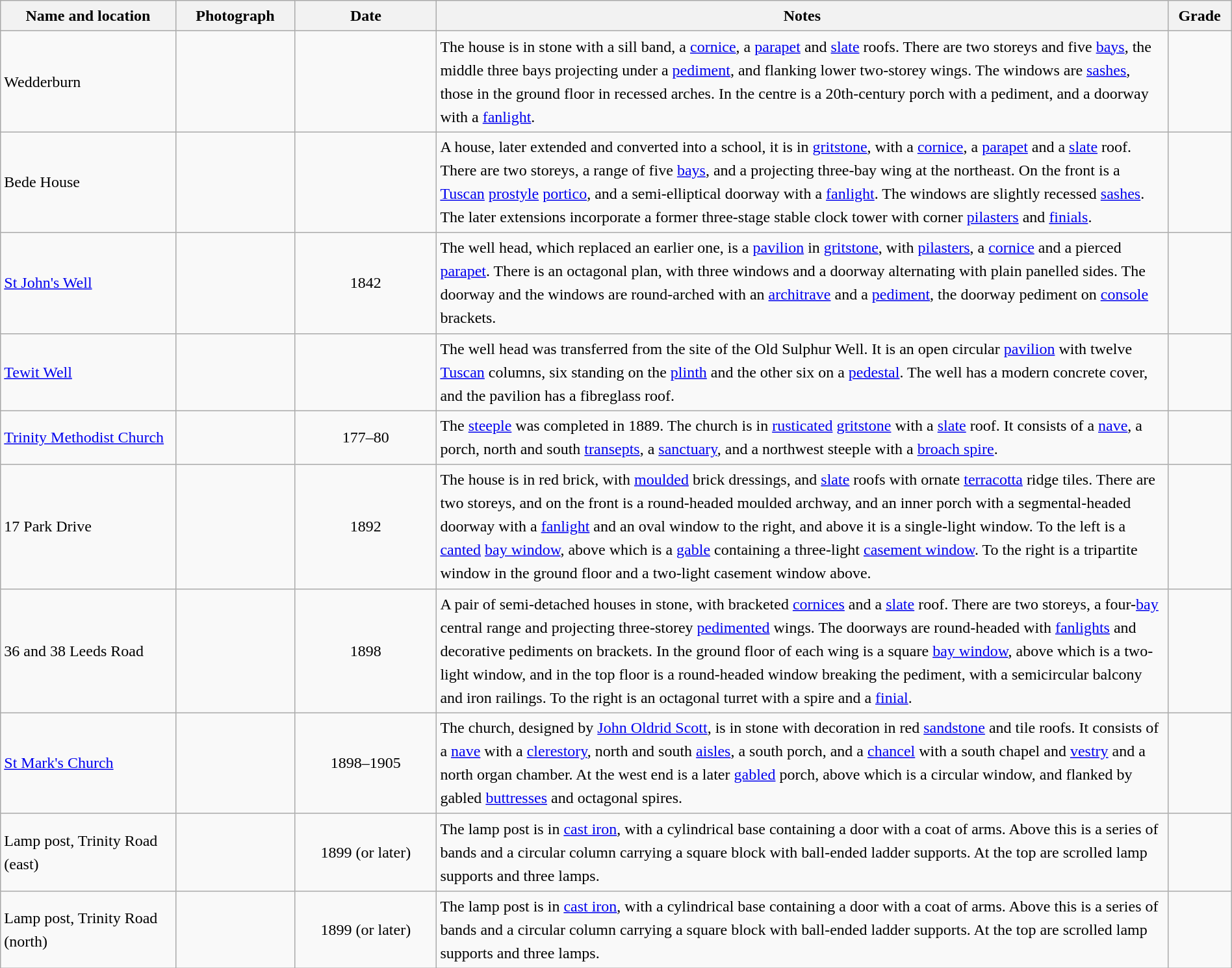<table class="wikitable sortable plainrowheaders" style="width:100%; border:0px; text-align:left; line-height:150%">
<tr>
<th scope="col"  style="width:150px">Name and location</th>
<th scope="col"  style="width:100px" class="unsortable">Photograph</th>
<th scope="col"  style="width:120px">Date</th>
<th scope="col"  style="width:650px" class="unsortable">Notes</th>
<th scope="col"  style="width:50px">Grade</th>
</tr>
<tr>
<td>Wedderburn<br><small></small></td>
<td></td>
<td align="center"></td>
<td>The house is in stone with a sill band, a <a href='#'>cornice</a>, a <a href='#'>parapet</a> and <a href='#'>slate</a> roofs. There are two storeys and five <a href='#'>bays</a>, the middle three bays projecting under a <a href='#'>pediment</a>, and flanking lower two-storey wings. The windows are <a href='#'>sashes</a>, those in the ground floor in recessed arches. In the centre is a 20th-century porch with a pediment, and a doorway with a <a href='#'>fanlight</a>.</td>
<td align="center" ></td>
</tr>
<tr>
<td>Bede House<br><small></small></td>
<td></td>
<td align="center"></td>
<td>A house, later extended and converted into a school, it is in <a href='#'>gritstone</a>, with a <a href='#'>cornice</a>, a <a href='#'>parapet</a> and a <a href='#'>slate</a> roof. There are two storeys, a range of five <a href='#'>bays</a>, and a projecting three-bay wing at the northeast. On the front is a <a href='#'>Tuscan</a> <a href='#'>prostyle</a> <a href='#'>portico</a>, and a semi-elliptical doorway with a <a href='#'>fanlight</a>. The windows are slightly recessed <a href='#'>sashes</a>. The later extensions incorporate a former three-stage stable clock tower with corner <a href='#'>pilasters</a> and <a href='#'>finials</a>.</td>
<td align="center" ></td>
</tr>
<tr>
<td><a href='#'>St John's Well</a><br><small></small></td>
<td></td>
<td align="center">1842</td>
<td>The well head, which replaced an earlier one, is a <a href='#'>pavilion</a> in <a href='#'>gritstone</a>, with <a href='#'>pilasters</a>, a <a href='#'>cornice</a> and a pierced <a href='#'>parapet</a>. There is an octagonal plan, with three windows and a doorway alternating with plain panelled sides.  The doorway and the windows are round-arched with an <a href='#'>architrave</a> and a <a href='#'>pediment</a>, the doorway pediment on <a href='#'>console</a> brackets.</td>
<td align="center" ></td>
</tr>
<tr>
<td><a href='#'>Tewit Well</a><br><small></small></td>
<td></td>
<td align="center"></td>
<td>The well head was transferred from the site of the Old Sulphur Well.  It is an open circular <a href='#'>pavilion</a> with twelve <a href='#'>Tuscan</a> columns, six standing on the <a href='#'>plinth</a> and the other six on a <a href='#'>pedestal</a>.  The well has a modern concrete cover, and the pavilion has a fibreglass roof.</td>
<td align="center" ></td>
</tr>
<tr>
<td><a href='#'>Trinity Methodist Church</a><br><small></small></td>
<td></td>
<td align="center">177–80</td>
<td>The <a href='#'>steeple</a> was completed in 1889. The church is in <a href='#'>rusticated</a> <a href='#'>gritstone</a> with a <a href='#'>slate</a> roof. It consists of a <a href='#'>nave</a>, a porch, north and south <a href='#'>transepts</a>, a <a href='#'>sanctuary</a>, and a northwest steeple with a <a href='#'>broach spire</a>.</td>
<td align="center" ></td>
</tr>
<tr>
<td>17 Park Drive<br><small></small></td>
<td></td>
<td align="center">1892</td>
<td>The house is in red brick, with <a href='#'>moulded</a> brick dressings, and <a href='#'>slate</a> roofs with ornate <a href='#'>terracotta</a> ridge tiles.  There are two storeys, and on the front is a round-headed moulded archway, and an inner porch with a segmental-headed doorway with a <a href='#'>fanlight</a> and an oval window to the right, and above it is a single-light window.  To the left is a <a href='#'>canted</a> <a href='#'>bay window</a>, above which is a <a href='#'>gable</a> containing a three-light <a href='#'>casement window</a>.  To the right is a tripartite window in the ground floor and a two-light casement window above.</td>
<td align="center" ></td>
</tr>
<tr>
<td>36 and 38 Leeds Road<br><small></small></td>
<td></td>
<td align="center">1898</td>
<td>A pair of semi-detached houses in stone, with bracketed <a href='#'>cornices</a> and a <a href='#'>slate</a> roof. There are two storeys, a four-<a href='#'>bay</a> central range and projecting three-storey <a href='#'>pedimented</a> wings. The doorways are round-headed with <a href='#'>fanlights</a> and decorative pediments on brackets. In the ground floor of each wing is a square <a href='#'>bay window</a>, above which is a two-light window, and in the top floor is a round-headed window breaking the pediment, with a semicircular balcony and iron railings. To the right is an octagonal turret with a spire and a <a href='#'>finial</a>.</td>
<td align="center" ></td>
</tr>
<tr>
<td><a href='#'>St Mark's Church</a><br><small></small></td>
<td></td>
<td align="center">1898–1905</td>
<td>The church, designed by <a href='#'>John Oldrid Scott</a>, is in stone with decoration in red <a href='#'>sandstone</a> and tile roofs. It consists of a <a href='#'>nave</a> with a <a href='#'>clerestory</a>, north and south <a href='#'>aisles</a>, a south porch, and a <a href='#'>chancel</a> with a south chapel and <a href='#'>vestry</a> and a north organ chamber. At the west end is a later <a href='#'>gabled</a> porch, above which is a circular window, and flanked by gabled <a href='#'>buttresses</a> and octagonal spires.</td>
<td align="center" ></td>
</tr>
<tr>
<td>Lamp post, Trinity Road (east)<br><small></small></td>
<td></td>
<td align="center">1899 (or later)</td>
<td>The lamp post is in <a href='#'>cast iron</a>, with a cylindrical base containing a door with a coat of arms. Above this is a series of bands and a circular column carrying a square block with ball-ended ladder supports. At the top are scrolled lamp supports and three lamps.</td>
<td align="center" ></td>
</tr>
<tr>
<td>Lamp post, Trinity Road (north)<br><small></small></td>
<td></td>
<td align="center">1899 (or later)</td>
<td>The lamp post is in <a href='#'>cast iron</a>, with a cylindrical base containing a door with a coat of arms. Above this is a series of bands and a circular column carrying a square block with ball-ended ladder supports. At the top are scrolled lamp supports and three lamps.</td>
<td align="center" ></td>
</tr>
<tr>
</tr>
</table>
